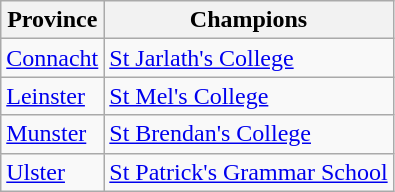<table class="wikitable">
<tr>
<th>Province</th>
<th>Champions</th>
</tr>
<tr>
<td><a href='#'>Connacht</a></td>
<td><a href='#'>St Jarlath's College</a></td>
</tr>
<tr>
<td><a href='#'>Leinster</a></td>
<td><a href='#'>St Mel's College</a></td>
</tr>
<tr>
<td><a href='#'>Munster</a></td>
<td><a href='#'>St Brendan's College</a></td>
</tr>
<tr>
<td><a href='#'>Ulster</a></td>
<td><a href='#'>St Patrick's Grammar School</a></td>
</tr>
</table>
